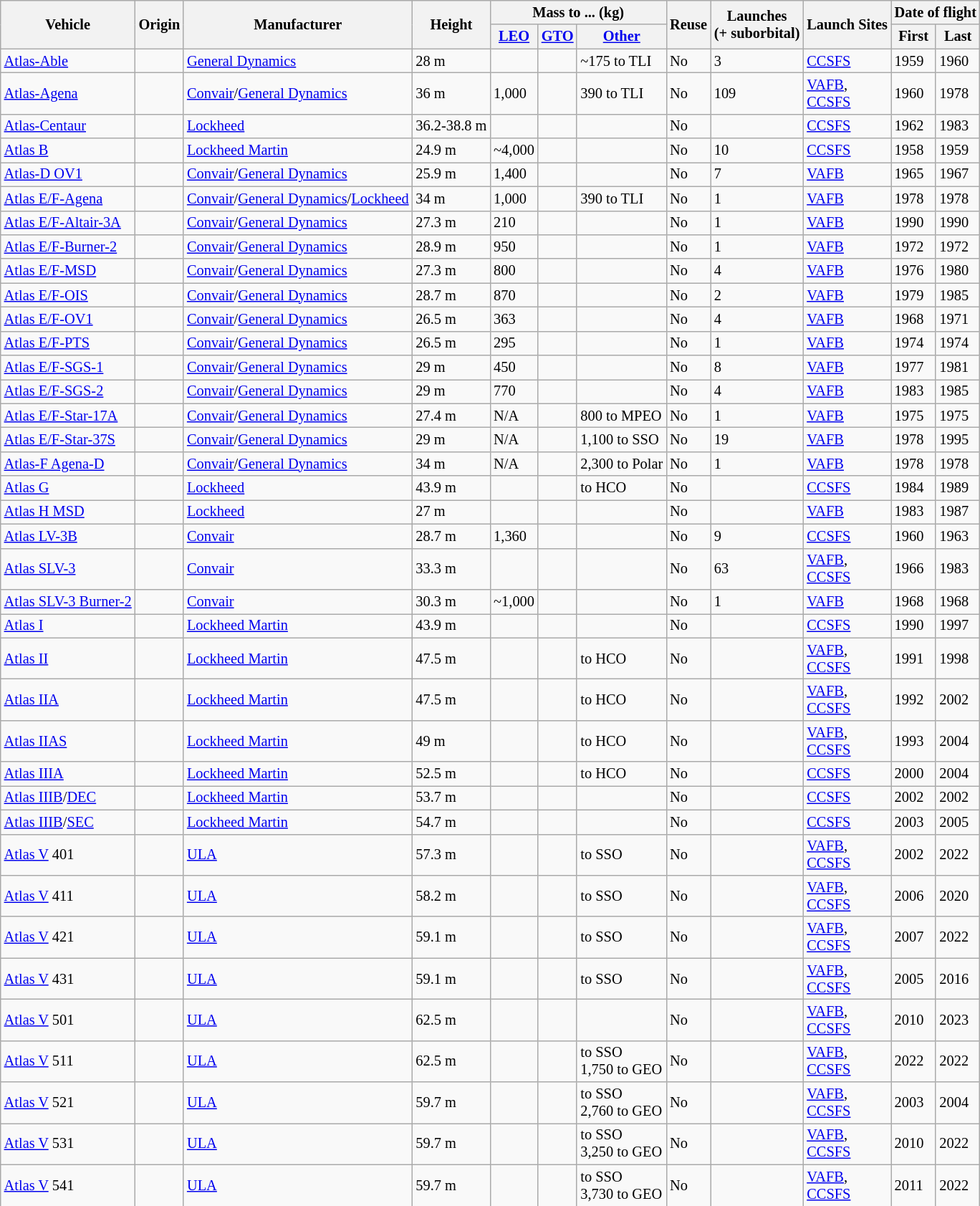<table class="wikitable sortable sort-under sticky-header-multi" style="font-size: 85%;">
<tr>
<th rowspan="2">Vehicle</th>
<th rowspan="2">Origin</th>
<th rowspan="2">Manufacturer</th>
<th rowspan="2">Height</th>
<th colspan="3">Mass to ... (kg)</th>
<th rowspan="2">Reuse</th>
<th rowspan="2">Launches<br>(+ suborbital)</th>
<th rowspan="2">Launch Sites</th>
<th colspan="2">Date of flight</th>
</tr>
<tr>
<th><a href='#'>LEO</a></th>
<th><a href='#'>GTO</a></th>
<th><a href='#'>Other</a></th>
<th>First</th>
<th>Last</th>
</tr>
<tr>
<td><a href='#'>Atlas-Able</a></td>
<td></td>
<td><a href='#'>General Dynamics</a></td>
<td>28 m</td>
<td></td>
<td></td>
<td>~175 to TLI</td>
<td>No</td>
<td>3</td>
<td> <a href='#'>CCSFS</a></td>
<td>1959</td>
<td>1960</td>
</tr>
<tr>
<td><a href='#'>Atlas-Agena</a></td>
<td></td>
<td><a href='#'>Convair</a>/<a href='#'>General Dynamics</a></td>
<td>36 m</td>
<td>1,000</td>
<td></td>
<td>390 to TLI</td>
<td>No</td>
<td>109</td>
<td><a href='#'>VAFB</a>,<br> <a href='#'>CCSFS</a></td>
<td>1960</td>
<td>1978</td>
</tr>
<tr>
<td><a href='#'>Atlas-Centaur</a></td>
<td></td>
<td><a href='#'>Lockheed</a></td>
<td>36.2-38.8 m</td>
<td></td>
<td></td>
<td></td>
<td>No</td>
<td></td>
<td> <a href='#'>CCSFS</a></td>
<td>1962</td>
<td>1983</td>
</tr>
<tr>
<td><a href='#'>Atlas B</a></td>
<td></td>
<td><a href='#'>Lockheed Martin</a></td>
<td>24.9 m</td>
<td>~4,000</td>
<td></td>
<td></td>
<td>No</td>
<td>10</td>
<td> <a href='#'>CCSFS</a></td>
<td>1958</td>
<td>1959</td>
</tr>
<tr>
<td><a href='#'>Atlas-D OV1</a></td>
<td></td>
<td><a href='#'>Convair</a>/<a href='#'>General Dynamics</a></td>
<td>25.9 m</td>
<td>1,400</td>
<td></td>
<td></td>
<td>No</td>
<td>7</td>
<td> <a href='#'>VAFB</a></td>
<td>1965</td>
<td>1967</td>
</tr>
<tr>
<td><a href='#'>Atlas E/F-</a><a href='#'>Agena</a></td>
<td></td>
<td><a href='#'>Convair</a>/<a href='#'>General Dynamics</a>/<a href='#'>Lockheed</a></td>
<td>34 m</td>
<td>1,000</td>
<td></td>
<td>390 to TLI</td>
<td>No</td>
<td>1</td>
<td> <a href='#'>VAFB</a></td>
<td>1978</td>
<td>1978</td>
</tr>
<tr>
<td><a href='#'>Atlas E/F-</a><a href='#'>Altair-3A</a></td>
<td></td>
<td><a href='#'>Convair</a>/<a href='#'>General Dynamics</a></td>
<td>27.3 m</td>
<td>210</td>
<td></td>
<td></td>
<td>No</td>
<td>1</td>
<td> <a href='#'>VAFB</a></td>
<td>1990</td>
<td>1990</td>
</tr>
<tr>
<td><a href='#'>Atlas E/F-</a><a href='#'>Burner-2</a></td>
<td></td>
<td><a href='#'>Convair</a>/<a href='#'>General Dynamics</a></td>
<td>28.9 m</td>
<td>950</td>
<td></td>
<td></td>
<td>No</td>
<td>1</td>
<td> <a href='#'>VAFB</a></td>
<td>1972</td>
<td>1972</td>
</tr>
<tr>
<td><a href='#'>Atlas E/F-MSD</a></td>
<td></td>
<td><a href='#'>Convair</a>/<a href='#'>General Dynamics</a></td>
<td>27.3 m</td>
<td>800</td>
<td></td>
<td></td>
<td>No</td>
<td>4</td>
<td> <a href='#'>VAFB</a></td>
<td>1976</td>
<td>1980</td>
</tr>
<tr>
<td><a href='#'>Atlas E/F-OIS</a></td>
<td></td>
<td><a href='#'>Convair</a>/<a href='#'>General Dynamics</a></td>
<td>28.7 m</td>
<td>870</td>
<td></td>
<td></td>
<td>No</td>
<td>2</td>
<td> <a href='#'>VAFB</a></td>
<td>1979</td>
<td>1985</td>
</tr>
<tr>
<td><a href='#'>Atlas E/F-</a><a href='#'>OV1</a></td>
<td></td>
<td><a href='#'>Convair</a>/<a href='#'>General Dynamics</a></td>
<td>26.5 m</td>
<td>363</td>
<td></td>
<td></td>
<td>No</td>
<td>4</td>
<td> <a href='#'>VAFB</a></td>
<td>1968</td>
<td>1971</td>
</tr>
<tr>
<td><a href='#'>Atlas E/F-PTS</a></td>
<td></td>
<td><a href='#'>Convair</a>/<a href='#'>General Dynamics</a></td>
<td>26.5 m</td>
<td>295</td>
<td></td>
<td></td>
<td>No</td>
<td>1</td>
<td> <a href='#'>VAFB</a></td>
<td>1974</td>
<td>1974</td>
</tr>
<tr>
<td><a href='#'>Atlas E/F-SGS-1</a></td>
<td></td>
<td><a href='#'>Convair</a>/<a href='#'>General Dynamics</a></td>
<td>29 m</td>
<td>450</td>
<td></td>
<td></td>
<td>No</td>
<td>8</td>
<td> <a href='#'>VAFB</a></td>
<td>1977</td>
<td>1981</td>
</tr>
<tr>
<td><a href='#'>Atlas E/F-SGS-2</a></td>
<td></td>
<td><a href='#'>Convair</a>/<a href='#'>General Dynamics</a></td>
<td>29 m</td>
<td>770</td>
<td></td>
<td></td>
<td>No</td>
<td>4</td>
<td> <a href='#'>VAFB</a></td>
<td>1983</td>
<td>1985</td>
</tr>
<tr>
<td><a href='#'>Atlas E/F-</a><a href='#'>Star-17A</a></td>
<td></td>
<td><a href='#'>Convair</a>/<a href='#'>General Dynamics</a></td>
<td>27.4 m</td>
<td>N/A</td>
<td></td>
<td>800 to MPEO</td>
<td>No</td>
<td>1</td>
<td> <a href='#'>VAFB</a></td>
<td>1975</td>
<td>1975</td>
</tr>
<tr>
<td><a href='#'>Atlas E/F-</a><a href='#'>Star-37S</a></td>
<td></td>
<td><a href='#'>Convair</a>/<a href='#'>General Dynamics</a></td>
<td>29 m</td>
<td>N/A</td>
<td></td>
<td>1,100 to SSO</td>
<td>No</td>
<td>19</td>
<td> <a href='#'>VAFB</a></td>
<td>1978</td>
<td>1995</td>
</tr>
<tr>
<td><a href='#'>Atlas-F Agena-D</a></td>
<td></td>
<td><a href='#'>Convair</a>/<a href='#'>General Dynamics</a></td>
<td>34 m</td>
<td>N/A</td>
<td></td>
<td>2,300 to Polar</td>
<td>No</td>
<td>1</td>
<td> <a href='#'>VAFB</a></td>
<td>1978</td>
<td>1978</td>
</tr>
<tr>
<td><a href='#'>Atlas G</a></td>
<td></td>
<td><a href='#'>Lockheed</a></td>
<td>43.9 m</td>
<td></td>
<td></td>
<td> to HCO</td>
<td>No</td>
<td></td>
<td> <a href='#'>CCSFS</a></td>
<td>1984</td>
<td>1989</td>
</tr>
<tr>
<td><a href='#'>Atlas H MSD</a></td>
<td></td>
<td><a href='#'>Lockheed</a></td>
<td>27 m</td>
<td></td>
<td></td>
<td></td>
<td>No</td>
<td></td>
<td> <a href='#'>VAFB</a></td>
<td>1983</td>
<td>1987</td>
</tr>
<tr>
<td><a href='#'>Atlas LV-3B</a></td>
<td></td>
<td><a href='#'>Convair</a></td>
<td>28.7 m</td>
<td>1,360</td>
<td></td>
<td></td>
<td>No</td>
<td>9</td>
<td> <a href='#'>CCSFS</a></td>
<td>1960</td>
<td>1963</td>
</tr>
<tr>
<td><a href='#'>Atlas SLV-3</a></td>
<td></td>
<td><a href='#'>Convair</a></td>
<td>33.3 m</td>
<td></td>
<td></td>
<td></td>
<td>No</td>
<td>63</td>
<td> <a href='#'>VAFB</a>,<br> <a href='#'>CCSFS</a></td>
<td>1966</td>
<td>1983</td>
</tr>
<tr>
<td><a href='#'>Atlas SLV-3 Burner-2</a></td>
<td></td>
<td><a href='#'>Convair</a></td>
<td>30.3 m</td>
<td>~1,000</td>
<td></td>
<td></td>
<td>No</td>
<td>1</td>
<td> <a href='#'>VAFB</a></td>
<td>1968</td>
<td>1968</td>
</tr>
<tr>
<td><a href='#'>Atlas I</a></td>
<td></td>
<td><a href='#'>Lockheed Martin</a></td>
<td>43.9 m</td>
<td></td>
<td></td>
<td></td>
<td>No</td>
<td></td>
<td> <a href='#'>CCSFS</a></td>
<td>1990</td>
<td>1997</td>
</tr>
<tr>
<td><a href='#'>Atlas II</a></td>
<td></td>
<td><a href='#'>Lockheed Martin</a></td>
<td>47.5 m</td>
<td></td>
<td></td>
<td> to HCO</td>
<td>No</td>
<td></td>
<td> <a href='#'>VAFB</a>,<br> <a href='#'>CCSFS</a></td>
<td>1991</td>
<td>1998</td>
</tr>
<tr>
<td><a href='#'>Atlas IIA</a></td>
<td></td>
<td><a href='#'>Lockheed Martin</a></td>
<td>47.5 m</td>
<td></td>
<td></td>
<td> to HCO</td>
<td>No</td>
<td></td>
<td> <a href='#'>VAFB</a>,<br> <a href='#'>CCSFS</a></td>
<td>1992</td>
<td>2002</td>
</tr>
<tr>
<td><a href='#'>Atlas IIAS</a></td>
<td></td>
<td><a href='#'>Lockheed Martin</a></td>
<td>49 m</td>
<td></td>
<td></td>
<td> to HCO</td>
<td>No</td>
<td></td>
<td> <a href='#'>VAFB</a>,<br> <a href='#'>CCSFS</a></td>
<td>1993</td>
<td>2004</td>
</tr>
<tr>
<td><a href='#'>Atlas IIIA</a></td>
<td></td>
<td><a href='#'>Lockheed Martin</a></td>
<td>52.5 m</td>
<td></td>
<td></td>
<td> to HCO</td>
<td>No</td>
<td></td>
<td> <a href='#'>CCSFS</a></td>
<td>2000</td>
<td>2004</td>
</tr>
<tr>
<td><a href='#'>Atlas IIIB</a>/<a href='#'>DEC</a></td>
<td></td>
<td><a href='#'>Lockheed Martin</a></td>
<td>53.7 m</td>
<td></td>
<td></td>
<td></td>
<td>No</td>
<td></td>
<td> <a href='#'>CCSFS</a></td>
<td>2002</td>
<td>2002</td>
</tr>
<tr>
<td><a href='#'>Atlas IIIB</a>/<a href='#'>SEC</a></td>
<td></td>
<td><a href='#'>Lockheed Martin</a></td>
<td>54.7 m</td>
<td></td>
<td></td>
<td></td>
<td>No</td>
<td></td>
<td> <a href='#'>CCSFS</a></td>
<td>2003</td>
<td>2005</td>
</tr>
<tr>
<td><a href='#'>Atlas V</a> 401</td>
<td></td>
<td><a href='#'>ULA</a></td>
<td>57.3 m</td>
<td></td>
<td></td>
<td> to SSO</td>
<td>No</td>
<td></td>
<td> <a href='#'>VAFB</a>,<br> <a href='#'>CCSFS</a></td>
<td>2002</td>
<td>2022</td>
</tr>
<tr>
<td><a href='#'>Atlas V</a> 411</td>
<td></td>
<td><a href='#'>ULA</a></td>
<td>58.2 m</td>
<td></td>
<td></td>
<td> to SSO</td>
<td>No</td>
<td></td>
<td> <a href='#'>VAFB</a>,<br> <a href='#'>CCSFS</a></td>
<td>2006</td>
<td>2020</td>
</tr>
<tr>
<td><a href='#'>Atlas V</a> 421</td>
<td></td>
<td><a href='#'>ULA</a></td>
<td>59.1 m</td>
<td></td>
<td></td>
<td> to SSO</td>
<td>No</td>
<td></td>
<td> <a href='#'>VAFB</a>,<br> <a href='#'>CCSFS</a></td>
<td>2007</td>
<td>2022</td>
</tr>
<tr>
<td><a href='#'>Atlas V</a> 431</td>
<td></td>
<td><a href='#'>ULA</a></td>
<td>59.1 m</td>
<td></td>
<td></td>
<td> to SSO</td>
<td>No</td>
<td></td>
<td> <a href='#'>VAFB</a>,<br> <a href='#'>CCSFS</a></td>
<td>2005</td>
<td>2016</td>
</tr>
<tr>
<td><a href='#'>Atlas V</a> 501</td>
<td></td>
<td><a href='#'>ULA</a></td>
<td>62.5 m</td>
<td></td>
<td></td>
<td></td>
<td>No</td>
<td></td>
<td> <a href='#'>VAFB</a>,<br> <a href='#'>CCSFS</a></td>
<td>2010</td>
<td>2023</td>
</tr>
<tr>
<td><a href='#'>Atlas V</a> 511</td>
<td></td>
<td><a href='#'>ULA</a></td>
<td>62.5 m</td>
<td></td>
<td></td>
<td> to SSO<br>1,750 to GEO</td>
<td>No</td>
<td></td>
<td> <a href='#'>VAFB</a>,<br> <a href='#'>CCSFS</a></td>
<td>2022</td>
<td>2022</td>
</tr>
<tr>
<td><a href='#'>Atlas V</a> 521</td>
<td></td>
<td><a href='#'>ULA</a></td>
<td>59.7 m</td>
<td></td>
<td></td>
<td> to SSO<br>2,760 to GEO</td>
<td>No</td>
<td></td>
<td> <a href='#'>VAFB</a>,<br> <a href='#'>CCSFS</a></td>
<td>2003</td>
<td>2004</td>
</tr>
<tr>
<td><a href='#'>Atlas V</a> 531</td>
<td></td>
<td><a href='#'>ULA</a></td>
<td>59.7 m</td>
<td></td>
<td></td>
<td> to SSO<br>3,250 to GEO</td>
<td>No</td>
<td></td>
<td> <a href='#'>VAFB</a>,<br> <a href='#'>CCSFS</a></td>
<td>2010</td>
<td>2022</td>
</tr>
<tr>
<td><a href='#'>Atlas V</a> 541</td>
<td></td>
<td><a href='#'>ULA</a></td>
<td>59.7 m</td>
<td></td>
<td></td>
<td> to SSO<br>3,730 to GEO</td>
<td>No</td>
<td></td>
<td> <a href='#'>VAFB</a>,<br> <a href='#'>CCSFS</a></td>
<td>2011</td>
<td>2022</td>
</tr>
</table>
